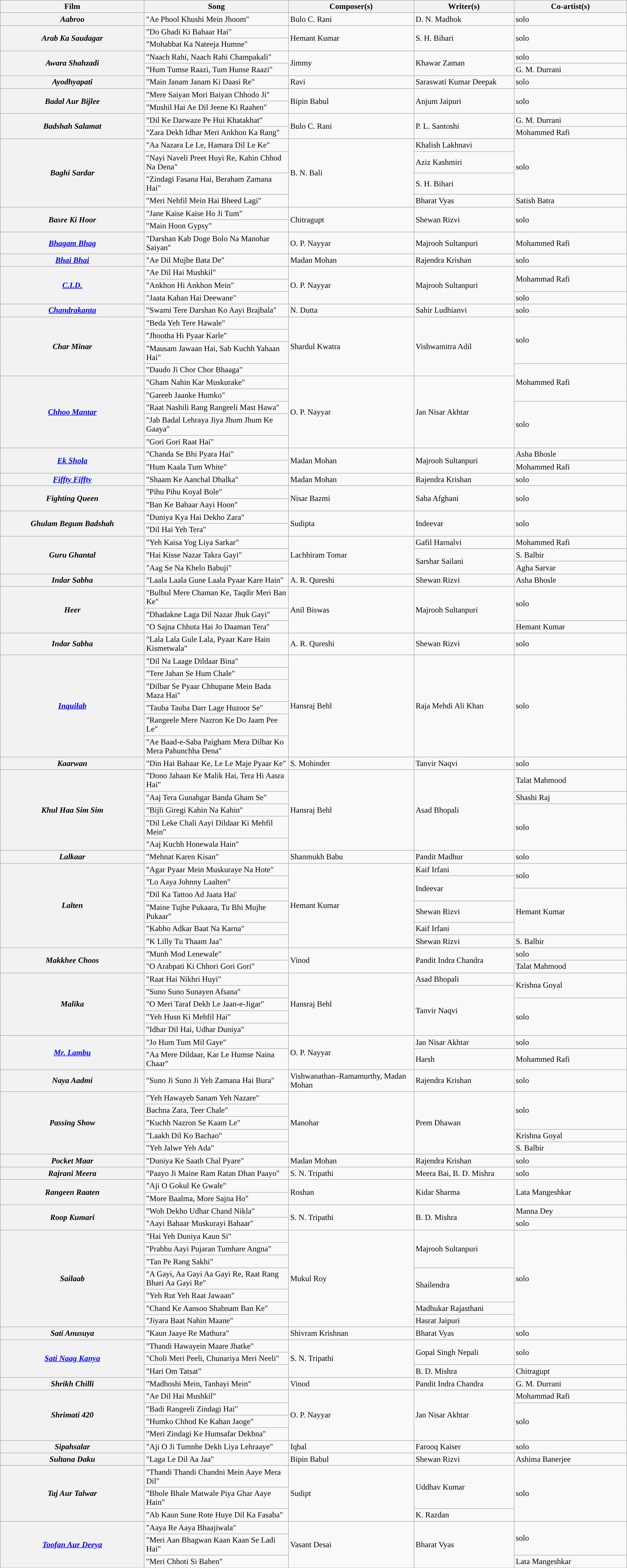<table class="wikitable plainrowheaders" width="100%" textcolor:#000;">
<tr style="background:#b0e0e66;">
<th scope="col" width=23%><strong>Film</strong></th>
<th scope="col" width=23%><strong>Song</strong></th>
<th scope="col" width=20%><strong>Composer(s)</strong></th>
<th scope="col" width=16%><strong>Writer(s)</strong></th>
<th scope="col" width=18%><strong>Co-artist(s)</strong></th>
</tr>
<tr>
<th><em>Aabroo</em></th>
<td>"Ae Phool Khushi Mein Jhoom"</td>
<td>Bulo C. Rani</td>
<td>D. N. Madhok</td>
<td>solo</td>
</tr>
<tr>
<th Rowspan=2><em>Arab Ka Saudagar</em></th>
<td>"Do Ghadi Ki Bahaar Hai"</td>
<td rowspan=2>Hemant Kumar</td>
<td rowspan=2>S. H. Bihari</td>
<td rowspan=2>solo</td>
</tr>
<tr>
<td>"Mohabbat Ka Nateeja Humne"</td>
</tr>
<tr>
<th Rowspan=2><em>Awara Shahzadi</em></th>
<td>"Naach Rahi, Naach Rahi Champakali"</td>
<td rowspan=2>Jimmy</td>
<td rowspan=2>Khawar Zaman</td>
<td>solo</td>
</tr>
<tr>
<td>"Hum Tumse Raazi, Tum Hunse Raazi"</td>
<td>G. M. Durrani</td>
</tr>
<tr>
<th Rowspan=1><em>Ayodhyapati</em></th>
<td>"Main Janam Janam Ki Daasi Re"</td>
<td rowspan=1>Ravi</td>
<td rowspan=1>Saraswati Kumar Deepak</td>
<td rowspan=1>solo</td>
</tr>
<tr>
<th Rowspan=2><em>Badal Aur Bijlee</em></th>
<td>"Mere Saiyan Mori Baiyan Chhodo Ji"</td>
<td rowspan=2>Bipin Babul</td>
<td rowspan=2>Anjum Jaipuri</td>
<td rowspan=2>solo</td>
</tr>
<tr>
<td>"Mushil Hai Ae Dil Jeene Ki Raahen"</td>
</tr>
<tr>
<th Rowspan=2><em>Badshah Salamat</em></th>
<td>"Dil Ke Darwaze Pe Hui Khatakhat"</td>
<td rowspan=2>Bulo C. Rani</td>
<td rowspan=2>P. L. Santoshi</td>
<td>G. M. Durrani</td>
</tr>
<tr>
<td>"Zara Dekh Idhar Meri Ankhon Ka Rang"</td>
<td>Mohammed Rafi</td>
</tr>
<tr>
<th Rowspan=4><em>Baghi Sardar</em></th>
<td>"Aa Nazara Le Le, Hamara Dil Le Ke"</td>
<td rowspan=4>B. N. Bali</td>
<td>Khalish Lakhnavi</td>
<td Rowspan=3>solo</td>
</tr>
<tr>
<td>"Nayi Naveli Preet Huyi Re, Kahin Chhod Na Dena"</td>
<td>Aziz Kashmiri</td>
</tr>
<tr>
<td>"Zindagi Fasana Hai, Beraham Zamana Hai"</td>
<td>S. H. Bihari</td>
</tr>
<tr>
<td>"Meri Nehfil Mein Hai Bheed Lagi"</td>
<td>Bharat Vyas</td>
<td>Satish Batra</td>
</tr>
<tr>
<th Rowspan=2><em>Basre Ki Hoor</em></th>
<td>"Jane Kaise Kaise Ho Ji Tum"</td>
<td rowspan=2>Chitragupt</td>
<td rowspan=2>Shewan Rizvi</td>
<td rowspan=2>solo</td>
</tr>
<tr>
<td>"Main Hoon Gypsy"</td>
</tr>
<tr>
<th><em><a href='#'>Bhagam Bhag</a></em></th>
<td>"Darshan Kab Doge Bolo Na Manohar Saiyan"</td>
<td>O. P. Nayyar</td>
<td>Majrooh Sultanpuri</td>
<td>Mohammed Rafi</td>
</tr>
<tr>
<th><em><a href='#'>Bhai Bhai</a></em></th>
<td>"Ae Dil Mujhe Bata De"</td>
<td>Madan Mohan</td>
<td>Rajendra Krishan</td>
<td>solo</td>
</tr>
<tr>
<th rowspan=3><em><a href='#'>C.I.D.</a></em></th>
<td>"Ae Dil Hai Mushkil"</td>
<td rowspan=3>O. P. Nayyar</td>
<td rowspan=3>Majrooh Sultanpuri</td>
<td rowspan=2>Mohammad Rafi</td>
</tr>
<tr>
<td>"Ankhon Hi Ankhon Mein"</td>
</tr>
<tr>
<td>"Jaata Kahan Hai Deewane"</td>
<td>solo</td>
</tr>
<tr>
<th><em><a href='#'>Chandrakanta</a></em></th>
<td>"Swami Tere Darshan Ko Aayi Brajbala"</td>
<td>N. Dutta</td>
<td>Sahir Ludhianvi</td>
<td>solo</td>
</tr>
<tr>
<th Rowspan=4><em>Char Minar</em></th>
<td>"Beda Yeh Tere Hawale"</td>
<td Rowspan=4>Shardul Kwatra</td>
<td Rowspan=4>Vishwamitra Adil</td>
<td Rowspan=3>solo</td>
</tr>
<tr>
<td>"Jhootha Hi Pyaar Karle"</td>
</tr>
<tr>
<td>"Mausam Jawaan Hai, Sab Kuchh Yahaan Hai"</td>
</tr>
<tr>
<td>"Daudo Ji Chor Chor Bhaaga"</td>
<td rowspan=3>Mohammed Rafi</td>
</tr>
<tr>
<th Rowspan=5><em><a href='#'>Chhoo Mantar</a></em></th>
<td>"Gham Nahin Kar Muskurake"</td>
<td rowspan=5>O. P. Nayyar</td>
<td rowspan=5>Jan Nisar Akhtar</td>
</tr>
<tr>
<td>"Gareeb Jaanke Humko"</td>
</tr>
<tr>
<td>"Raat Nashili Rang Rangeeli Mast Hawa"</td>
<td rowspan=3>solo</td>
</tr>
<tr>
<td>"Jab Badal Lehraya Jiya Jhum Jhum Ke Gaaya"</td>
</tr>
<tr>
<td>"Gori Gori Raat Hai"</td>
</tr>
<tr>
<th Rowspan=2><em><a href='#'>Ek Shola</a></em></th>
<td>"Chanda Se Bhi Pyara Hai"</td>
<td rowspan=2>Madan Mohan</td>
<td rowspan=2>Majrooh Sultanpuri</td>
<td>Asha Bhosle</td>
</tr>
<tr>
<td>"Hum Kaala Tum White"</td>
<td>Mohammed Rafi</td>
</tr>
<tr>
<th><em><a href='#'>Fiffty Fiffty</a></em></th>
<td>"Shaam Ke Aanchal Dhalka"</td>
<td>Madan Mohan</td>
<td>Rajendra Krishan</td>
<td>solo</td>
</tr>
<tr>
<th rowspan=2><em>Fighting Queen</em></th>
<td>"Pihu Pihu Koyal Bole"</td>
<td rowspan=2>Nisar Bazmi</td>
<td rowspan=2>Saba Afghani</td>
<td rowspan=2>solo</td>
</tr>
<tr>
<td>"Ban Ke Bahaar Aayi Hoon"</td>
</tr>
<tr>
<th rowspan=2><em>Ghulam Begum Badshah</em></th>
<td>"Duniya Kya Hai Dekho Zara"</td>
<td rowspan=2>Sudipta</td>
<td rowspan=2>Indeevar</td>
<td rowspan=2>solo</td>
</tr>
<tr>
<td>"Dil Hai Yeh Tera"</td>
</tr>
<tr>
<th Rowspan=3><em>Guru Ghantal</em></th>
<td>"Yeh Kaisa Yog Liya Sarkar"</td>
<td rowspan=3>Lachhiram Tomar</td>
<td rowspan=1>Gafil Harnalvi</td>
<td rowspan=1>Mohammed Rafi</td>
</tr>
<tr>
<td>"Hai Kisse Nazar Takra Gayi"</td>
<td rowspan=2>Sarshar Sailani</td>
<td>S. Balbir</td>
</tr>
<tr>
<td>"Aag Se Na Khelo Babuji"</td>
<td>Agha Sarvar</td>
</tr>
<tr>
<th><em>Indar Sabha</em></th>
<td>"Laala Laala Gune Laala Pyaar Kare Hain"</td>
<td>A. R. Qureshi</td>
<td>Shewan Rizvi</td>
<td>Asha Bhosle</td>
</tr>
<tr>
<th Rowspan=3><em>Heer</em></th>
<td>"Bulbul Mere Chaman Ke, Taqdir Meri Ban Ke"</td>
<td rowspan=3>Anil Biswas</td>
<td rowspan=3>Majrooh Sultanpuri</td>
<td rowspan=2>solo</td>
</tr>
<tr>
<td>"Dhadakne Laga Dil Nazar Jhuk Gayi"</td>
</tr>
<tr>
<td>"O Sajna Chhuta Hai Jo Daaman Tera"</td>
<td>Hemant Kumar</td>
</tr>
<tr>
<th><em>Indar Sabha</em></th>
<td>"Lala Lala Gule Lala, Pyaar Kare Hain Kismetwala"</td>
<td>A. R. Qureshi</td>
<td>Shewan Rizvi</td>
<td>solo</td>
</tr>
<tr>
<th Rowspan=6><em><a href='#'>Inquilab</a></em></th>
<td>"Dil Na Laage Dildaar Bina"</td>
<td rowspan=6>Hansraj Behl</td>
<td rowspan=6>Raja Mehdi Ali Khan</td>
<td rowspan=6>solo</td>
</tr>
<tr>
<td>"Tere Jahan Se Hum Chale"</td>
</tr>
<tr>
<td>"Dilbar Se Pyaar Chhupane Mein Bada Maza Hai"</td>
</tr>
<tr>
<td>"Tauba Tauba Darr Lage Huzoor Se"</td>
</tr>
<tr>
<td>"Rangeele Mere Nazron Ke Do Jaam Pee Le"</td>
</tr>
<tr>
<td>"Ae Baad-e-Saba Paigham Mera Dilbar Ko Mera Pahunchha Dena"</td>
</tr>
<tr>
<th><em>Kaarwan</em></th>
<td>"Din Hai Bahaar Ke, Le Le Maje Pyaar Ke"</td>
<td>S. Mohinder</td>
<td>Tanvir Naqvi</td>
<td>solo</td>
</tr>
<tr>
<th Rowspan=5><em>Khul Haa Sim Sim</em></th>
<td>"Dono Jahaan Ke Malik Hai, Tera Hi Aasra Hai"</td>
<td rowspan=5>Hansraj Behl</td>
<td rowspan=5>Asad Bhopali</td>
<td>Talat Mahmood</td>
</tr>
<tr>
<td>"Aaj Tera Gunahgar Banda Gham Se"</td>
<td>Shashi Raj</td>
</tr>
<tr>
<td>"Bijli Giregi Kahin Na Kahin"</td>
<td rowspan=3>solo</td>
</tr>
<tr>
<td>"Dil Leke Chali Aayi Dildaar Ki Mehfil Mein"</td>
</tr>
<tr>
<td>"Aaj Kuchh Honewala Hain"</td>
</tr>
<tr>
<th><em>Lalkaar</em></th>
<td>"Mehnat Karen Kisan"</td>
<td>Shanmukh Babu</td>
<td>Pandit Madhur</td>
<td>solo</td>
</tr>
<tr>
<th rowspan=6><em>Lalten</em></th>
<td>"Agar Pyaar Mein Muskuraye Na Hote"</td>
<td rowspan=6>Hemant Kumar</td>
<td>Kaif Irfani</td>
<td rowspan=2>solo</td>
</tr>
<tr>
<td>"Lo Aaya Johnny Laalten"</td>
<td rowspan=2>Indeevar</td>
</tr>
<tr>
<td>"Dil Ka Tattoo Ad Jaata Hai'</td>
<td Rowspan=3>Hemant Kumar</td>
</tr>
<tr>
<td>"Maine Tujhe Pukaara, Tu Bhi Mujhe Pukaar"</td>
<td>Shewan Rizvi</td>
</tr>
<tr>
<td>"Kabho Adkar Baat Na Karna"</td>
<td>Kaif Irfani</td>
</tr>
<tr>
<td>"K Lilly Tu Thaam Jaa"</td>
<td>Shewan Rizvi</td>
<td>S. Balbir</td>
</tr>
<tr>
<th Rowspan=2><em>Makkhee Choos</em></th>
<td>"Munh Mod Lenewale"</td>
<td Rowspan=2>Vinod</td>
<td Rowspan=2>Pandit Indra Chandra</td>
<td>solo</td>
</tr>
<tr>
<td>"O Arabpati Ki Chhori Gori Gori"</td>
<td>Talat Mahmood</td>
</tr>
<tr>
<th Rowspan=5><em>Malika</em></th>
<td>"Raat Hai Nikhri Huyi"</td>
<td rowspan=5>Hansraj Behl</td>
<td>Asad Bhopali</td>
<td rowspan=2>Krishna Goyal</td>
</tr>
<tr>
<td>"Suno Suno Sunayen Afsana"</td>
<td rowspan=4>Tanvir Naqvi</td>
</tr>
<tr>
<td>"O Meri Taraf Dekh Le Jaan-e-Jigar"</td>
<td rowspan=3>solo</td>
</tr>
<tr>
<td>"Yeh Husn Ki Mehfil Hai"</td>
</tr>
<tr>
<td>"Idhar Dil Hai, Udhar Duniya"</td>
</tr>
<tr>
<th Rowspan=2><em><a href='#'>Mr. Lambu</a></em></th>
<td>"Jo Hum Tum Mil Gaye"</td>
<td rowspan=2>O. P. Nayyar</td>
<td>Jan Nisar Akhtar</td>
<td>solo</td>
</tr>
<tr>
<td>"Aa Mere Dildaar, Kar Le Humse Naina Chaar"</td>
<td>Harsh</td>
<td>Mohammed Rafi</td>
</tr>
<tr>
<th Rowspan=1><em>Naya Aadmi</em></th>
<td>"Suno Ji Suno Ji Yeh Zamana Hai Bura"</td>
<td>Vishwanathan–Ramamurthy, Madan Mohan</td>
<td>Rajendra Krishan</td>
<td>solo</td>
</tr>
<tr>
<th Rowspan=5><em>Passing Show</em></th>
<td>"Yeh Hawayeb Sanam Yeh Nazare"</td>
<td Rowspan=5>Manohar</td>
<td rowspan=5>Prem Dhawan</td>
<td rowspan=3>solo</td>
</tr>
<tr>
<td>Bachna Zara, Teer Chale"</td>
</tr>
<tr>
<td>"Kuchh Nazron Se Kaam Le"</td>
</tr>
<tr>
<td>"Laakh Dil Ko Bachao"</td>
<td>Krishna Goyal</td>
</tr>
<tr>
<td>"Yeh Jalwe Yeh Ada"</td>
<td>S. Balbir</td>
</tr>
<tr>
<th><em>Pocket Maar</em></th>
<td>"Duniya Ke Saath Chal Pyare"</td>
<td>Madan Mohan</td>
<td>Rajendra Krishan</td>
<td>solo</td>
</tr>
<tr>
<th><em>Rajrani Meera</em></th>
<td>"Paayo Ji Maine Ram Ratan Dhan Paayo"</td>
<td>S. N. Tripathi</td>
<td>Meera Bai, B. D. Mishra</td>
<td>solo</td>
</tr>
<tr>
<th Rowspan=2><em>Rangeen Raaten</em></th>
<td>"Aji O Gokul Ke Gwale"</td>
<td Rowspan=2>Roshan</td>
<td rowspan=2>Kidar Sharma</td>
<td rowspan=2>Lata Mangeshkar</td>
</tr>
<tr>
<td>"More Baalma, More Sajna Ho"</td>
</tr>
<tr>
<th Rowspan=2><em>Roop Kumari</em></th>
<td>"Woh Dekho Udhar Chand Nikla"</td>
<td rowspan=2>S. N. Tripathi</td>
<td rowspan=2>B. D. Mishra</td>
<td>Manna Dey</td>
</tr>
<tr>
<td>"Aayi Bahaar Muskurayi Bahaar"</td>
<td>solo</td>
</tr>
<tr>
<th Rowspan=7><em>Sailaab</em></th>
<td>"Hai Yeh Duniya Kaun Si"</td>
<td Rowspan=7>Mukul Roy</td>
<td rowspan=3>Majrooh Sultanpuri</td>
<td rowspan=7>solo</td>
</tr>
<tr>
<td>"Prabhu Aayi Pujaran Tumhare Angna"</td>
</tr>
<tr>
<td>"Tan Pe Rang Sakhi"</td>
</tr>
<tr>
<td>"A Gayi, Aa Gayi Aa Gayi Re, Raat Rang Bhari Aa Gayi Re"</td>
<td rowspan=2>Shailendra</td>
</tr>
<tr>
<td>"Yeh Rut Yeh Raat Jawaan"</td>
</tr>
<tr>
<td>"Chand Ke Aansoo Shabnam Ban Ke"</td>
<td>Madhukar Rajasthani</td>
</tr>
<tr>
<td>"Jiyara Baat Nahin Maane"</td>
<td>Hasrat Jaipuri</td>
</tr>
<tr>
<th><em>Sati Anusuya</em></th>
<td>"Kaun Jaaye Re Mathura"</td>
<td>Shivram Krishnan</td>
<td>Bharat Vyas</td>
<td>solo</td>
</tr>
<tr>
<th Rowspan=3><em><a href='#'>Sati Naag Kanya</a></em></th>
<td>"Thandi Hawayein Maare Jhatke"</td>
<td rowspan=3>S. N. Tripathi</td>
<td rowspan=2>Gopal Singh Nepali</td>
<td rowspan=2>solo</td>
</tr>
<tr>
<td>"Choli Meri Peeli, Chunariya Meri Neeli"</td>
</tr>
<tr>
<td>"Hari Om Tatsat"</td>
<td>B. D. Mishra</td>
<td>Chitragupt</td>
</tr>
<tr>
<th><em>Shrikh Chilli</em></th>
<td>"Madhoshi Mein, Tanhayi Mein"</td>
<td rowspan=>Vinod</td>
<td>Pandit Indra Chandra</td>
<td>G. M. Durrani</td>
</tr>
<tr>
<th rowspan=4><em>Shrimati 420</em></th>
<td>"Ae Dil Hai Mushkil"</td>
<td rowspan=4>O. P. Nayyar</td>
<td rowspan=4>Jan Nisar Akhtar</td>
<td>Mohammad Rafi</td>
</tr>
<tr>
<td>"Badi Rangeeli Zindagi Hai"</td>
<td rowspan=3>solo</td>
</tr>
<tr>
<td>"Humko Chhod Ke Kahan Jaoge"</td>
</tr>
<tr>
<td>"Meri Zindagi Ke Humsafar Dekhna"</td>
</tr>
<tr>
<th Rowspan=1><em>Sipahsalar</em></th>
<td>"Aji O Ji Tumnhe Dekh Liya Lehraaye"</td>
<td rowspan=1>Iqbal</td>
<td rowspan=1>Farooq Kaiser</td>
<td>solo</td>
</tr>
<tr>
<th><em>Sultana Daku</em></th>
<td>"Laga Le Dil Aa Jaa"</td>
<td>Bipin Babul</td>
<td>Shewan Rizvi</td>
<td>Ashima Banerjee</td>
</tr>
<tr>
<th Rowspan=3><em>Taj Aur Talwar</em></th>
<td>"Thandi Thandi Chandni Mein Aaye Mera Dil"</td>
<td rowspan=3>Sudipt</td>
<td Rowspan=2>Uddhav Kumar</td>
<td rowspan=3>solo</td>
</tr>
<tr>
<td>"Bhole Bhale Matwale Piya Ghar Aaye Hain"</td>
</tr>
<tr>
<td>"Ab Kaun Sune Rote Huye Dil Ka Fasaba"</td>
<td>K. Razdan</td>
</tr>
<tr>
<th Rowspan=3><em><a href='#'>Toofan Aur Deeya</a></em></th>
<td>"Aaya Re Aaya Bhaajiwala"</td>
<td Rowspan=3>Vasant Desai</td>
<td rowspan=3>Bharat Vyas</td>
<td rowspan=2>solo</td>
</tr>
<tr>
<td>"Meri Aan Bhagwan Kaan Kaan Se Ladi Hai"</td>
</tr>
<tr>
<td>"Meri Chhoti Si Bahen"</td>
<td>Lata Mangeshkar</td>
</tr>
<tr>
</tr>
</table>
